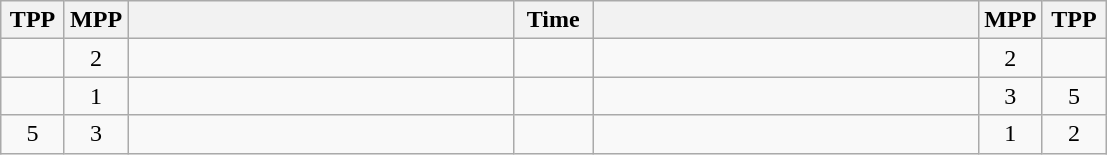<table class="wikitable" style="text-align: center;" |>
<tr>
<th width="35">TPP</th>
<th width="35">MPP</th>
<th width="250"></th>
<th width="45">Time</th>
<th width="250"></th>
<th width="35">MPP</th>
<th width="35">TPP</th>
</tr>
<tr>
<td></td>
<td>2</td>
<td style="text-align:left;"></td>
<td></td>
<td style="text-align:left;"></td>
<td>2</td>
<td></td>
</tr>
<tr>
<td></td>
<td>1</td>
<td style="text-align:left;"><strong></strong></td>
<td></td>
<td style="text-align:left;"></td>
<td>3</td>
<td>5</td>
</tr>
<tr>
<td>5</td>
<td>3</td>
<td style="text-align:left;"></td>
<td></td>
<td style="text-align:left;"><strong></strong></td>
<td>1</td>
<td>2</td>
</tr>
</table>
